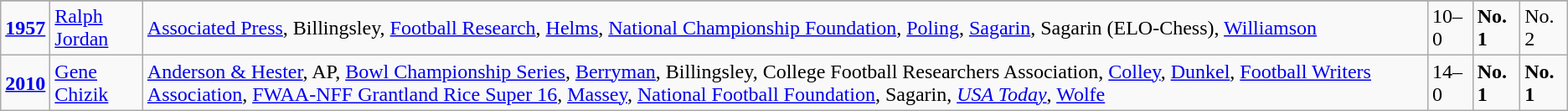<table class="wikitable">
<tr>
</tr>
<tr>
<td><strong><a href='#'>1957</a></strong></td>
<td><a href='#'>Ralph Jordan</a></td>
<td><a href='#'>Associated Press</a>, Billingsley, <a href='#'>Football Research</a>, <a href='#'>Helms</a>, <a href='#'>National Championship Foundation</a>, <a href='#'>Poling</a>, <a href='#'>Sagarin</a>, Sagarin (ELO-Chess), <a href='#'>Williamson</a></td>
<td>10–0</td>
<td><strong>No. 1</strong></td>
<td>No. 2</td>
</tr>
<tr>
<td><strong><a href='#'>2010</a></strong></td>
<td><a href='#'>Gene Chizik</a></td>
<td><a href='#'>Anderson & Hester</a>, AP, <a href='#'>Bowl Championship Series</a>, <a href='#'>Berryman</a>, Billingsley, College Football Researchers Association, <a href='#'>Colley</a>, <a href='#'>Dunkel</a>, <a href='#'>Football Writers Association</a>, <a href='#'>FWAA-NFF Grantland Rice Super 16</a>, <a href='#'>Massey</a>, <a href='#'>National Football Foundation</a>, Sagarin, <em><a href='#'>USA Today</a></em>, <a href='#'>Wolfe</a></td>
<td>14–0</td>
<td><strong>No. 1</strong></td>
<td><strong>No. 1</strong></td>
</tr>
</table>
